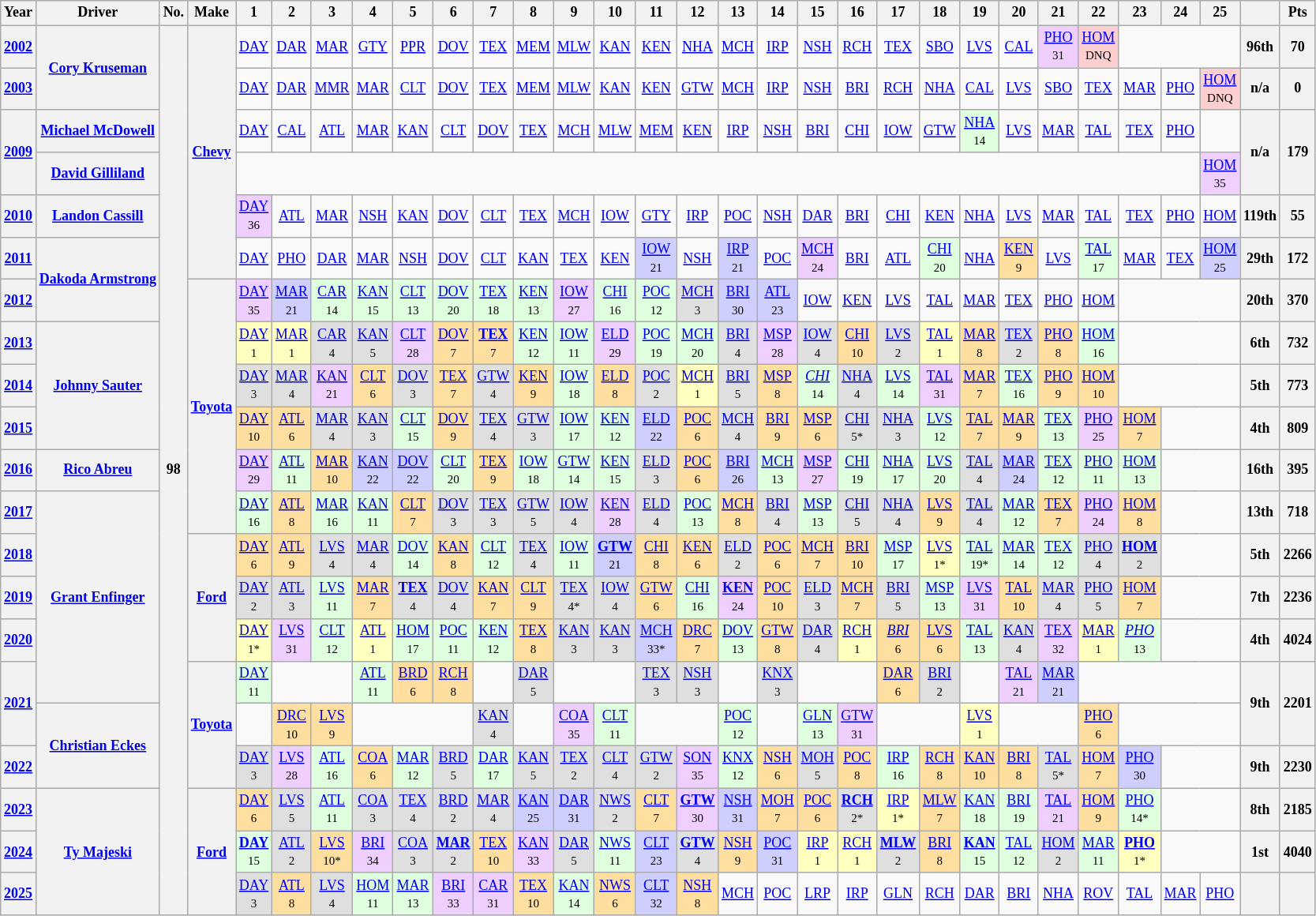<table class="wikitable" style="text-align:center; font-size:75%">
<tr>
<th>Year</th>
<th>Driver</th>
<th>No.</th>
<th>Make</th>
<th>1</th>
<th>2</th>
<th>3</th>
<th>4</th>
<th>5</th>
<th>6</th>
<th>7</th>
<th>8</th>
<th>9</th>
<th>10</th>
<th>11</th>
<th>12</th>
<th>13</th>
<th>14</th>
<th>15</th>
<th>16</th>
<th>17</th>
<th>18</th>
<th>19</th>
<th>20</th>
<th>21</th>
<th>22</th>
<th>23</th>
<th>24</th>
<th>25</th>
<th></th>
<th>Pts</th>
</tr>
<tr>
<th><a href='#'>2002</a></th>
<th rowspan="2"><a href='#'>Cory Kruseman</a></th>
<th rowspan="21">98</th>
<th rowspan="6"><a href='#'>Chevy</a></th>
<td><a href='#'>DAY</a></td>
<td><a href='#'>DAR</a></td>
<td><a href='#'>MAR</a></td>
<td><a href='#'>GTY</a></td>
<td><a href='#'>PPR</a></td>
<td><a href='#'>DOV</a></td>
<td><a href='#'>TEX</a></td>
<td><a href='#'>MEM</a></td>
<td><a href='#'>MLW</a></td>
<td><a href='#'>KAN</a></td>
<td><a href='#'>KEN</a></td>
<td><a href='#'>NHA</a></td>
<td><a href='#'>MCH</a></td>
<td><a href='#'>IRP</a></td>
<td><a href='#'>NSH</a></td>
<td><a href='#'>RCH</a></td>
<td><a href='#'>TEX</a></td>
<td><a href='#'>SBO</a></td>
<td><a href='#'>LVS</a></td>
<td><a href='#'>CAL</a></td>
<td style="background:#EFCFFF;"><a href='#'>PHO</a><br><small>31</small></td>
<td style="background:#FFCFCF;"><a href='#'>HOM</a><br><small>DNQ</small></td>
<td colspan="3"></td>
<th>96th</th>
<th>70</th>
</tr>
<tr>
<th><a href='#'>2003</a></th>
<td><a href='#'>DAY</a></td>
<td><a href='#'>DAR</a></td>
<td><a href='#'>MMR</a></td>
<td><a href='#'>MAR</a></td>
<td><a href='#'>CLT</a></td>
<td><a href='#'>DOV</a></td>
<td><a href='#'>TEX</a></td>
<td><a href='#'>MEM</a></td>
<td><a href='#'>MLW</a></td>
<td><a href='#'>KAN</a></td>
<td><a href='#'>KEN</a></td>
<td><a href='#'>GTW</a></td>
<td><a href='#'>MCH</a></td>
<td><a href='#'>IRP</a></td>
<td><a href='#'>NSH</a></td>
<td><a href='#'>BRI</a></td>
<td><a href='#'>RCH</a></td>
<td><a href='#'>NHA</a></td>
<td><a href='#'>CAL</a></td>
<td><a href='#'>LVS</a></td>
<td><a href='#'>SBO</a></td>
<td><a href='#'>TEX</a></td>
<td><a href='#'>MAR</a></td>
<td><a href='#'>PHO</a></td>
<td style="background:#FFCFCF;"><a href='#'>HOM</a><br><small>DNQ</small></td>
<th>n/a</th>
<th>0</th>
</tr>
<tr>
<th rowspan="2"><a href='#'>2009</a></th>
<th><a href='#'>Michael McDowell</a></th>
<td><a href='#'>DAY</a></td>
<td><a href='#'>CAL</a></td>
<td><a href='#'>ATL</a></td>
<td><a href='#'>MAR</a></td>
<td><a href='#'>KAN</a></td>
<td><a href='#'>CLT</a></td>
<td><a href='#'>DOV</a></td>
<td><a href='#'>TEX</a></td>
<td><a href='#'>MCH</a></td>
<td><a href='#'>MLW</a></td>
<td><a href='#'>MEM</a></td>
<td><a href='#'>KEN</a></td>
<td><a href='#'>IRP</a></td>
<td><a href='#'>NSH</a></td>
<td><a href='#'>BRI</a></td>
<td><a href='#'>CHI</a></td>
<td><a href='#'>IOW</a></td>
<td><a href='#'>GTW</a></td>
<td style="background:#DFFFDF;"><a href='#'>NHA</a><br><small>14</small></td>
<td><a href='#'>LVS</a></td>
<td><a href='#'>MAR</a></td>
<td><a href='#'>TAL</a></td>
<td><a href='#'>TEX</a></td>
<td><a href='#'>PHO</a></td>
<td></td>
<th rowspan="2">n/a</th>
<th rowspan="2">179</th>
</tr>
<tr>
<th><a href='#'>David Gilliland</a></th>
<td colspan="24"></td>
<td style="background:#EFCFFF;"><a href='#'>HOM</a><br><small>35</small></td>
</tr>
<tr>
<th><a href='#'>2010</a></th>
<th><a href='#'>Landon Cassill</a></th>
<td style="background:#EFCFFF;"><a href='#'>DAY</a><br><small>36</small></td>
<td><a href='#'>ATL</a></td>
<td><a href='#'>MAR</a></td>
<td><a href='#'>NSH</a></td>
<td><a href='#'>KAN</a></td>
<td><a href='#'>DOV</a></td>
<td><a href='#'>CLT</a></td>
<td><a href='#'>TEX</a></td>
<td><a href='#'>MCH</a></td>
<td><a href='#'>IOW</a></td>
<td><a href='#'>GTY</a></td>
<td><a href='#'>IRP</a></td>
<td><a href='#'>POC</a></td>
<td><a href='#'>NSH</a></td>
<td><a href='#'>DAR</a></td>
<td><a href='#'>BRI</a></td>
<td><a href='#'>CHI</a></td>
<td><a href='#'>KEN</a></td>
<td><a href='#'>NHA</a></td>
<td><a href='#'>LVS</a></td>
<td><a href='#'>MAR</a></td>
<td><a href='#'>TAL</a></td>
<td><a href='#'>TEX</a></td>
<td><a href='#'>PHO</a></td>
<td><a href='#'>HOM</a></td>
<th>119th</th>
<th>55</th>
</tr>
<tr>
<th><a href='#'>2011</a></th>
<th rowspan="2"><a href='#'>Dakoda Armstrong</a></th>
<td><a href='#'>DAY</a></td>
<td><a href='#'>PHO</a></td>
<td><a href='#'>DAR</a></td>
<td><a href='#'>MAR</a></td>
<td><a href='#'>NSH</a></td>
<td><a href='#'>DOV</a></td>
<td><a href='#'>CLT</a></td>
<td><a href='#'>KAN</a></td>
<td><a href='#'>TEX</a></td>
<td><a href='#'>KEN</a></td>
<td style="background:#CFCFFF;"><a href='#'>IOW</a><br><small>21</small></td>
<td><a href='#'>NSH</a></td>
<td style="background:#CFCFFF;"><a href='#'>IRP</a><br><small>21</small></td>
<td><a href='#'>POC</a></td>
<td style="background:#EFCFFF;"><a href='#'>MCH</a><br><small>24</small></td>
<td><a href='#'>BRI</a></td>
<td><a href='#'>ATL</a></td>
<td style="background:#DFFFDF;"><a href='#'>CHI</a><br><small>20</small></td>
<td><a href='#'>NHA</a></td>
<td style="background:#FFDF9F;"><a href='#'>KEN</a><br><small>9</small></td>
<td><a href='#'>LVS</a></td>
<td style="background:#DFFFDF;"><a href='#'>TAL</a><br><small>17</small></td>
<td><a href='#'>MAR</a></td>
<td><a href='#'>TEX</a></td>
<td style="background:#CFCFFF;"><a href='#'>HOM</a><br><small>25</small></td>
<th>29th</th>
<th>172</th>
</tr>
<tr>
<th><a href='#'>2012</a></th>
<th rowspan="6"><a href='#'>Toyota</a></th>
<td style="background:#EFCFFF;"><a href='#'>DAY</a><br><small>35</small></td>
<td style="background:#CFCFFF;"><a href='#'>MAR</a><br><small>21</small></td>
<td style="background:#DFFFDF;"><a href='#'>CAR</a><br><small>14</small></td>
<td style="background:#DFFFDF;"><a href='#'>KAN</a><br><small>15</small></td>
<td style="background:#DFFFDF;"><a href='#'>CLT</a><br><small>13</small></td>
<td style="background:#DFFFDF;"><a href='#'>DOV</a><br><small>20</small></td>
<td style="background:#DFFFDF;"><a href='#'>TEX</a><br><small>18</small></td>
<td style="background:#DFFFDF;"><a href='#'>KEN</a><br><small>13</small></td>
<td style="background:#EFCFFF;"><a href='#'>IOW</a><br><small>27</small></td>
<td style="background:#DFFFDF;"><a href='#'>CHI</a><br><small>16</small></td>
<td style="background:#DFFFDF;"><a href='#'>POC</a><br><small>12</small></td>
<td style="background:#DFDFDF;"><a href='#'>MCH</a><br><small>3</small></td>
<td style="background:#CFCFFF;"><a href='#'>BRI</a><br><small>30</small></td>
<td style="background:#CFCFFF;"><a href='#'>ATL</a><br><small>23</small></td>
<td><a href='#'>IOW</a></td>
<td><a href='#'>KEN</a></td>
<td><a href='#'>LVS</a></td>
<td><a href='#'>TAL</a></td>
<td><a href='#'>MAR</a></td>
<td><a href='#'>TEX</a></td>
<td><a href='#'>PHO</a></td>
<td><a href='#'>HOM</a></td>
<td colspan="3"></td>
<th>20th</th>
<th>370</th>
</tr>
<tr>
<th><a href='#'>2013</a></th>
<th rowspan="3"><a href='#'>Johnny Sauter</a></th>
<td style="background:#FFFFBF;"><a href='#'>DAY</a><br><small>1</small></td>
<td style="background:#FFFFBF;"><a href='#'>MAR</a><br><small>1</small></td>
<td style="background:#DFDFDF;"><a href='#'>CAR</a><br><small>4</small></td>
<td style="background:#DFDFDF;"><a href='#'>KAN</a><br><small>5</small></td>
<td style="background:#EFCFFF;"><a href='#'>CLT</a><br><small>28</small></td>
<td style="background:#FFDF9F;"><a href='#'>DOV</a><br><small>7</small></td>
<td style="background:#FFDF9F;"><strong><a href='#'>TEX</a></strong><br><small>7</small></td>
<td style="background:#DFFFDF;"><a href='#'>KEN</a><br><small>12</small></td>
<td style="background:#DFFFDF;"><a href='#'>IOW</a><br><small>11</small></td>
<td style="background:#EFCFFF;"><a href='#'>ELD</a><br><small>29</small></td>
<td style="background:#DFFFDF;"><a href='#'>POC</a><br><small>19</small></td>
<td style="background:#DFFFDF;"><a href='#'>MCH</a><br><small>20</small></td>
<td style="background:#DFDFDF;"><a href='#'>BRI</a><br><small>4</small></td>
<td style="background:#EFCFFF;"><a href='#'>MSP</a><br><small>28</small></td>
<td style="background:#DFDFDF;"><a href='#'>IOW</a><br><small>4</small></td>
<td style="background:#FFDF9F;"><a href='#'>CHI</a><br><small>10</small></td>
<td style="background:#DFDFDF;"><a href='#'>LVS</a><br><small>2</small></td>
<td style="background:#FFFFBF;"><a href='#'>TAL</a><br><small>1</small></td>
<td style="background:#FFDF9F;"><a href='#'>MAR</a><br><small>8</small></td>
<td style="background:#DFDFDF;"><a href='#'>TEX</a><br><small>2</small></td>
<td style="background:#FFDF9F;"><a href='#'>PHO</a><br><small>8</small></td>
<td style="background:#DFFFDF;"><a href='#'>HOM</a><br><small>16</small></td>
<td colspan="3"></td>
<th>6th</th>
<th>732</th>
</tr>
<tr>
<th><a href='#'>2014</a></th>
<td style="background:#DFDFDF;"><a href='#'>DAY</a><br><small>3</small></td>
<td style="background:#DFDFDF;"><a href='#'>MAR</a><br><small>4</small></td>
<td style="background:#EFCFFF;"><a href='#'>KAN</a><br><small>21</small></td>
<td style="background:#FFDF9F;"><a href='#'>CLT</a><br><small>6</small></td>
<td style="background:#DFDFDF;"><a href='#'>DOV</a><br><small>3</small></td>
<td style="background:#FFDF9F;"><a href='#'>TEX</a><br><small>7</small></td>
<td style="background:#DFDFDF;"><a href='#'>GTW</a><br><small>4</small></td>
<td style="background:#FFDF9F;"><a href='#'>KEN</a><br><small>9</small></td>
<td style="background:#DFFFDF;"><a href='#'>IOW</a><br><small>18</small></td>
<td style="background:#FFDF9F;"><a href='#'>ELD</a><br><small>8</small></td>
<td style="background:#DFDFDF;"><a href='#'>POC</a><br><small>2</small></td>
<td style="background:#FFFFBF;"><a href='#'>MCH</a><br><small>1</small></td>
<td style="background:#DFDFDF;"><a href='#'>BRI</a><br><small>5</small></td>
<td style="background:#FFDF9F;"><a href='#'>MSP</a><br><small>8</small></td>
<td style="background:#DFFFDF;"><em><a href='#'>CHI</a></em><br><small>14</small></td>
<td style="background:#DFDFDF;"><a href='#'>NHA</a><br><small>4</small></td>
<td style="background:#DFFFDF;"><a href='#'>LVS</a><br><small>14</small></td>
<td style="background:#EFCFFF;"><a href='#'>TAL</a><br><small>31</small></td>
<td style="background:#FFDF9F;"><a href='#'>MAR</a><br><small>7</small></td>
<td style="background:#DFFFDF;"><a href='#'>TEX</a><br><small>16</small></td>
<td style="background:#FFDF9F;"><a href='#'>PHO</a><br><small>9</small></td>
<td style="background:#FFDF9F;"><a href='#'>HOM</a><br><small>10</small></td>
<td colspan="3"></td>
<th>5th</th>
<th>773</th>
</tr>
<tr>
<th><a href='#'>2015</a></th>
<td style="background:#FFDF9F;"><a href='#'>DAY</a><br><small>10</small></td>
<td style="background:#FFDF9F;"><a href='#'>ATL</a><br><small>6</small></td>
<td style="background:#DFDFDF;"><a href='#'>MAR</a><br><small>4</small></td>
<td style="background:#DFDFDF;"><a href='#'>KAN</a><br><small>3</small></td>
<td style="background:#DFFFDF;"><a href='#'>CLT</a><br><small>15</small></td>
<td style="background:#FFDF9F;"><a href='#'>DOV</a><br><small>9</small></td>
<td style="background:#DFDFDF;"><a href='#'>TEX</a><br><small>4</small></td>
<td style="background:#DFDFDF;"><a href='#'>GTW</a><br><small>3</small></td>
<td style="background:#DFFFDF;"><a href='#'>IOW</a><br><small>17</small></td>
<td style="background:#DFFFDF;"><a href='#'>KEN</a><br><small>12</small></td>
<td style="background:#CFCFFF;"><a href='#'>ELD</a><br><small>22</small></td>
<td style="background:#FFDF9F;"><a href='#'>POC</a><br><small>6</small></td>
<td style="background:#DFDFDF;"><a href='#'>MCH</a><br><small>4</small></td>
<td style="background:#FFDF9F;"><a href='#'>BRI</a><br><small>9</small></td>
<td style="background:#FFDF9F;"><a href='#'>MSP</a><br><small>6</small></td>
<td style="background:#DFDFDF;"><a href='#'>CHI</a><br><small>5*</small></td>
<td style="background:#DFDFDF;"><a href='#'>NHA</a><br><small>3</small></td>
<td style="background:#DFFFDF;"><a href='#'>LVS</a><br><small>12</small></td>
<td style="background:#FFDF9F;"><a href='#'>TAL</a><br><small>7</small></td>
<td style="background:#FFDF9F;"><a href='#'>MAR</a><br><small>9</small></td>
<td style="background:#DFFFDF;"><a href='#'>TEX</a><br><small>13</small></td>
<td style="background:#EFCFFF;"><a href='#'>PHO</a><br><small>25</small></td>
<td style="background:#FFDF9F;"><a href='#'>HOM</a><br><small>7</small></td>
<td colspan="2"></td>
<th>4th</th>
<th>809</th>
</tr>
<tr>
<th><a href='#'>2016</a></th>
<th><a href='#'>Rico Abreu</a></th>
<td style="background:#EFCFFF;"><a href='#'>DAY</a><br><small>29</small></td>
<td style="background:#DFFFDF;"><a href='#'>ATL</a><br><small>11</small></td>
<td style="background:#FFDF9F;"><a href='#'>MAR</a><br><small>10</small></td>
<td style="background:#CFCFFF;"><a href='#'>KAN</a><br><small>22</small></td>
<td style="background:#CFCFFF;"><a href='#'>DOV</a><br><small>22</small></td>
<td style="background:#DFFFDF;"><a href='#'>CLT</a><br><small>20</small></td>
<td style="background:#FFDF9F;"><a href='#'>TEX</a><br><small>9</small></td>
<td style="background:#DFFFDF;"><a href='#'>IOW</a><br><small>18</small></td>
<td style="background:#DFFFDF;"><a href='#'>GTW</a><br><small>14</small></td>
<td style="background:#DFFFDF;"><a href='#'>KEN</a><br><small>15</small></td>
<td style="background:#DFDFDF;"><a href='#'>ELD</a><br><small>3</small></td>
<td style="background:#FFDF9F;"><a href='#'>POC</a><br><small>6</small></td>
<td style="background:#CFCFFF;"><a href='#'>BRI</a><br><small>26</small></td>
<td style="background:#DFFFDF;"><a href='#'>MCH</a><br><small>13</small></td>
<td style="background:#EFCFFF;"><a href='#'>MSP</a><br><small>27</small></td>
<td style="background:#DFFFDF;"><a href='#'>CHI</a><br><small>19</small></td>
<td style="background:#DFFFDF;"><a href='#'>NHA</a><br><small>17</small></td>
<td style="background:#DFFFDF;"><a href='#'>LVS</a><br><small>20</small></td>
<td style="background:#DFDFDF;"><a href='#'>TAL</a><br><small>4</small></td>
<td style="background:#CFCFFF;"><a href='#'>MAR</a><br><small>24</small></td>
<td style="background:#DFFFDF;"><a href='#'>TEX</a><br><small>12</small></td>
<td style="background:#DFFFDF;"><a href='#'>PHO</a><br><small>11</small></td>
<td style="background:#DFFFDF;"><a href='#'>HOM</a><br><small>13</small></td>
<td colspan="2"></td>
<th>16th</th>
<th>395</th>
</tr>
<tr>
<th><a href='#'>2017</a></th>
<th rowspan="5"><a href='#'>Grant Enfinger</a></th>
<td style="background:#DFFFDF;"><a href='#'>DAY</a><br><small>16</small></td>
<td style="background:#FFDF9F;"><a href='#'>ATL</a><br><small>8</small></td>
<td style="background:#DFFFDF;"><a href='#'>MAR</a><br><small>16</small></td>
<td style="background:#DFFFDF;"><a href='#'>KAN</a><br><small>11</small></td>
<td style="background:#FFDF9F;"><a href='#'>CLT</a><br><small>7</small></td>
<td style="background:#DFDFDF;"><a href='#'>DOV</a><br><small>3</small></td>
<td style="background:#DFDFDF;"><a href='#'>TEX</a><br><small>3</small></td>
<td style="background:#DFDFDF;"><a href='#'>GTW</a><br><small>5</small></td>
<td style="background:#DFDFDF;"><a href='#'>IOW</a><br><small>4</small></td>
<td style="background:#EFCFFF;"><a href='#'>KEN</a><br><small>28</small></td>
<td style="background:#DFDFDF;"><a href='#'>ELD</a><br><small>4</small></td>
<td style="background:#DFFFDF;"><a href='#'>POC</a><br><small>13</small></td>
<td style="background:#FFDF9F;"><a href='#'>MCH</a><br><small>8</small></td>
<td style="background:#DFDFDF;"><a href='#'>BRI</a><br><small>4</small></td>
<td style="background:#DFFFDF;"><a href='#'>MSP</a><br><small>13</small></td>
<td style="background:#DFDFDF;"><a href='#'>CHI</a><br><small>5</small></td>
<td style="background:#DFDFDF;"><a href='#'>NHA</a><br><small>4</small></td>
<td style="background:#FFDF9F;"><a href='#'>LVS</a><br><small>9</small></td>
<td style="background:#DFDFDF;"><a href='#'>TAL</a><br><small>4</small></td>
<td style="background:#DFFFDF;"><a href='#'>MAR</a><br><small>12</small></td>
<td style="background:#FFDF9F;"><a href='#'>TEX</a><br><small>7</small></td>
<td style="background:#EFCFFF;"><a href='#'>PHO</a><br><small>24</small></td>
<td style="background:#FFDF9F;"><a href='#'>HOM</a><br><small>8</small></td>
<td colspan="2"></td>
<th>13th</th>
<th>718</th>
</tr>
<tr>
<th><a href='#'>2018</a></th>
<th rowspan="3"><a href='#'>Ford</a></th>
<td style="background:#FFDF9F;"><a href='#'>DAY</a><br><small>6</small></td>
<td style="background:#FFDF9F;"><a href='#'>ATL</a><br><small>9</small></td>
<td style="background:#DFDFDF;"><a href='#'>LVS</a><br><small>4</small></td>
<td style="background:#DFDFDF;"><a href='#'>MAR</a><br><small>4</small></td>
<td style="background:#DFFFDF;"><a href='#'>DOV</a><br><small>14</small></td>
<td style="background:#FFDF9F;"><a href='#'>KAN</a><br><small>8</small></td>
<td style="background:#DFFFDF;"><a href='#'>CLT</a><br><small>12</small></td>
<td style="background:#DFDFDF;"><a href='#'>TEX</a><br><small>4</small></td>
<td style="background:#DFFFDF;"><a href='#'>IOW</a><br><small>11</small></td>
<td style="background:#CFCFFF;"><strong><a href='#'>GTW</a></strong><br><small>21</small></td>
<td style="background:#FFDF9F;"><a href='#'>CHI</a><br><small>8</small></td>
<td style="background:#FFDF9F;"><a href='#'>KEN</a><br><small>6</small></td>
<td style="background:#DFDFDF;"><a href='#'>ELD</a><br><small>2</small></td>
<td style="background:#FFDF9F;"><a href='#'>POC</a><br><small>6</small></td>
<td style="background:#FFDF9F;"><a href='#'>MCH</a><br><small>7</small></td>
<td style="background:#FFDF9F;"><a href='#'>BRI</a><br><small>10</small></td>
<td style="background:#DFFFDF;"><a href='#'>MSP</a><br><small>17</small></td>
<td style="background:#FFFFBF;"><a href='#'>LVS</a><br><small>1*</small></td>
<td style="background:#DFFFDF;"><a href='#'>TAL</a><br><small>19*</small></td>
<td style="background:#DFFFDF;"><a href='#'>MAR</a><br><small>14</small></td>
<td style="background:#DFFFDF;"><a href='#'>TEX</a><br><small>12</small></td>
<td style="background:#DFDFDF;"><a href='#'>PHO</a><br><small>4</small></td>
<td style="background:#DFDFDF;"><strong><a href='#'>HOM</a></strong><br><small>2</small></td>
<td colspan="2"></td>
<th>5th</th>
<th>2266</th>
</tr>
<tr>
<th><a href='#'>2019</a></th>
<td style="background:#DFDFDF;"><a href='#'>DAY</a><br><small>2</small></td>
<td style="background:#DFDFDF;"><a href='#'>ATL</a><br><small>3</small></td>
<td style="background:#DFFFDF;"><a href='#'>LVS</a><br><small>11</small></td>
<td style="background:#FFDF9F;"><a href='#'>MAR</a><br><small>7</small></td>
<td style="background:#DFDFDF;"><strong><a href='#'>TEX</a></strong><br><small>4</small></td>
<td style="background:#DFDFDF;"><a href='#'>DOV</a><br><small>4</small></td>
<td style="background:#FFDF9F;"><a href='#'>KAN</a><br><small>7</small></td>
<td style="background:#FFDF9F;"><a href='#'>CLT</a><br><small>9</small></td>
<td style="background:#DFDFDF;"><a href='#'>TEX</a><br><small>4*</small></td>
<td style="background:#DFDFDF;"><a href='#'>IOW</a><br><small>4</small></td>
<td style="background:#FFDF9F;"><a href='#'>GTW</a><br><small>6</small></td>
<td style="background:#DFFFDF;"><a href='#'>CHI</a><br><small>16</small></td>
<td style="background:#EFCFFF;"><strong><a href='#'>KEN</a></strong><br><small>24</small></td>
<td style="background:#FFDF9F;"><a href='#'>POC</a><br><small>10</small></td>
<td style="background:#DFDFDF;"><a href='#'>ELD</a><br><small>3</small></td>
<td style="background:#FFDF9F;"><a href='#'>MCH</a><br><small>7</small></td>
<td style="background:#DFDFDF;"><a href='#'>BRI</a><br><small>5</small></td>
<td style="background:#DFFFDF;"><a href='#'>MSP</a><br><small>13</small></td>
<td style="background:#EFCFFF;"><a href='#'>LVS</a><br><small>31</small></td>
<td style="background:#FFDF9F;"><a href='#'>TAL</a><br><small>10</small></td>
<td style="background:#DFDFDF;"><a href='#'>MAR</a><br><small>4</small></td>
<td style="background:#DFDFDF;"><a href='#'>PHO</a><br><small>5</small></td>
<td style="background:#FFDF9F;"><a href='#'>HOM</a><br><small>7</small></td>
<td colspan="2"></td>
<th>7th</th>
<th>2236</th>
</tr>
<tr>
<th><a href='#'>2020</a></th>
<td style="background:#FFFFBF;"><a href='#'>DAY</a><br><small>1*</small></td>
<td style="background:#EFCFFF;"><a href='#'>LVS</a><br><small>31</small></td>
<td style="background:#DFFFDF;"><a href='#'>CLT</a><br><small>12</small></td>
<td style="background:#FFFFBF;"><a href='#'>ATL</a><br><small>1</small></td>
<td style="background:#DFFFDF;"><a href='#'>HOM</a><br><small>17</small></td>
<td style="background:#DFFFDF;"><a href='#'>POC</a><br><small>11</small></td>
<td style="background:#DFFFDF;"><a href='#'>KEN</a><br><small>12</small></td>
<td style="background:#FFDF9F;"><a href='#'>TEX</a><br><small>8</small></td>
<td style="background:#DFDFDF;"><a href='#'>KAN</a><br><small>3</small></td>
<td style="background:#DFDFDF;"><a href='#'>KAN</a><br><small>3</small></td>
<td style="background:#CFCFFF;"><a href='#'>MCH</a><br><small>33*</small></td>
<td style="background:#FFDF9F;"><a href='#'>DRC</a><br><small>7</small></td>
<td style="background:#DFFFDF;"><a href='#'>DOV</a><br><small>13</small></td>
<td style="background:#FFDF9F;"><a href='#'>GTW</a><br><small>8</small></td>
<td style="background:#DFDFDF;"><a href='#'>DAR</a><br><small>4</small></td>
<td style="background:#FFFFBF;"><a href='#'>RCH</a><br><small>1</small></td>
<td style="background:#FFDF9F;"><em><a href='#'>BRI</a></em><br><small>6</small></td>
<td style="background:#FFDF9F;"><a href='#'>LVS</a><br><small>6</small></td>
<td style="background:#DFFFDF;"><a href='#'>TAL</a><br><small>13</small></td>
<td style="background:#DFDFDF;"><a href='#'>KAN</a><br><small>4</small></td>
<td style="background:#EFCFFF;"><a href='#'>TEX</a><br><small>32</small></td>
<td style="background:#FFFFBF;"><a href='#'>MAR</a><br><small>1</small></td>
<td style="background:#DFFFDF;"><em><a href='#'>PHO</a></em><br><small>13</small></td>
<td colspan="2"></td>
<th>4th</th>
<th>4024</th>
</tr>
<tr>
<th rowspan="2"><a href='#'>2021</a></th>
<th rowspan="3"><a href='#'>Toyota</a></th>
<td style="background:#DFFFDF;"><a href='#'>DAY</a><br><small>11</small></td>
<td colspan="2"></td>
<td style="background:#DFFFDF;"><a href='#'>ATL</a><br><small>11</small></td>
<td style="background:#FFDF9F;"><a href='#'>BRD</a><br><small>6</small></td>
<td style="background:#FFDF9F;"><a href='#'>RCH</a><br><small>8</small></td>
<td></td>
<td style="background:#DFDFDF;"><a href='#'>DAR</a><br><small>5</small></td>
<td colspan="2"></td>
<td style="background:#DFDFDF;"><a href='#'>TEX</a><br><small>3</small></td>
<td style="background:#DFDFDF;"><a href='#'>NSH</a><br><small>3</small></td>
<td></td>
<td style="background:#DFDFDF;"><a href='#'>KNX</a><br><small>3</small></td>
<td colspan="2"></td>
<td style="background:#FFDF9F;"><a href='#'>DAR</a><br><small>6</small></td>
<td style="background:#DFDFDF;"><a href='#'>BRI</a><br><small>2</small></td>
<td></td>
<td style="background:#EFCFFF;"><a href='#'>TAL</a><br><small>21</small></td>
<td style="background:#CFCFFF;"><a href='#'>MAR</a><br><small>21</small></td>
<td colspan="4"></td>
<th rowspan="2">9th</th>
<th rowspan="2">2201</th>
</tr>
<tr>
<th rowspan="2"><a href='#'>Christian Eckes</a></th>
<td></td>
<td style="background:#FFDF9F;"><a href='#'>DRC</a><br><small>10</small></td>
<td style="background:#FFDF9F;"><a href='#'>LVS</a><br><small>9</small></td>
<td colspan="3"></td>
<td style="background:#DFDFDF;"><a href='#'>KAN</a><br><small>4</small></td>
<td></td>
<td style="background:#EFCFFF;"><a href='#'>COA</a><br><small>35</small></td>
<td style="background:#DFFFDF;"><a href='#'>CLT</a><br><small>11</small></td>
<td colspan="2"></td>
<td style="background:#DFFFDF;"><a href='#'>POC</a><br><small>12</small></td>
<td></td>
<td style="background:#DFFFDF;"><a href='#'>GLN</a><br><small>13</small></td>
<td style="background:#EFCFFF;"><a href='#'>GTW</a><br><small>31</small></td>
<td colspan="2"></td>
<td style="background:#FFFFBF;"><a href='#'>LVS</a><br><small>1</small></td>
<td colspan="2"></td>
<td style="background:#FFDF9F;"><a href='#'>PHO</a><br><small>6</small></td>
<td colspan="3"></td>
</tr>
<tr>
<th><a href='#'>2022</a></th>
<td style="background:#DFDFDF;"><a href='#'>DAY</a><br><small>3</small></td>
<td style="background:#EFCFFF;"><a href='#'>LVS</a><br><small>28</small></td>
<td style="background:#DFFFDF;"><a href='#'>ATL</a><br><small>16</small></td>
<td style="background:#FFDF9F;"><a href='#'>COA</a><br><small>6</small></td>
<td style="background:#DFFFDF;"><a href='#'>MAR</a><br><small>12</small></td>
<td style="background:#DFDFDF;"><a href='#'>BRD</a><br><small>5</small></td>
<td style="background:#DFFFDF;"><a href='#'>DAR</a><br><small>17</small></td>
<td style="background:#DFDFDF;"><a href='#'>KAN</a><br><small>5</small></td>
<td style="background:#DFDFDF;"><a href='#'>TEX</a><br><small>2</small></td>
<td style="background:#DFDFDF;"><a href='#'>CLT</a><br><small>4</small></td>
<td style="background:#DFDFDF;"><a href='#'>GTW</a><br><small>2</small></td>
<td style="background:#EFCFFF;"><a href='#'>SON</a><br><small>35</small></td>
<td style="background:#DFFFDF;"><a href='#'>KNX</a><br><small>12</small></td>
<td style="background:#FFDF9F;"><a href='#'>NSH</a><br><small>6</small></td>
<td style="background:#DFDFDF;"><a href='#'>MOH</a><br><small>5</small></td>
<td style="background:#FFDF9F;"><a href='#'>POC</a><br><small>8</small></td>
<td style="background:#DFFFDF;"><a href='#'>IRP</a><br><small>16</small></td>
<td style="background:#FFDF9F;"><a href='#'>RCH</a><br><small>8</small></td>
<td style="background:#FFDF9F;"><a href='#'>KAN</a><br><small>10</small></td>
<td style="background:#FFDF9F;"><a href='#'>BRI</a><br><small>8</small></td>
<td style="background:#DFDFDF;"><a href='#'>TAL</a><br><small>5*</small></td>
<td style="background:#FFDF9F;"><a href='#'>HOM</a><br><small>7</small></td>
<td style="background:#CFCFFF;"><a href='#'>PHO</a><br><small>30</small></td>
<td colspan="2"></td>
<th>9th</th>
<th>2230</th>
</tr>
<tr>
<th><a href='#'>2023</a></th>
<th rowspan="3"><a href='#'>Ty Majeski</a></th>
<th rowspan="3"><a href='#'>Ford</a></th>
<td style="background:#FFDF9F;"><a href='#'>DAY</a><br><small>6</small></td>
<td style="background:#DFDFDF;"><a href='#'>LVS</a><br><small>5</small></td>
<td style="background:#DFFFDF;"><a href='#'>ATL</a><br><small>11</small></td>
<td style="background:#DFDFDF;"><a href='#'>COA</a><br><small>3</small></td>
<td style="background:#DFDFDF;"><a href='#'>TEX</a><br><small>4</small></td>
<td style="background:#DFDFDF;"><a href='#'>BRD</a><br><small>2</small></td>
<td style="background:#DFDFDF;"><a href='#'>MAR</a><br><small>4</small></td>
<td style="background:#CFCFFF;"><a href='#'>KAN</a><br><small>25</small></td>
<td style="background:#CFCFFF;"><a href='#'>DAR</a><br><small>31</small></td>
<td style="background:#DFDFDF;"><a href='#'>NWS</a><br><small>2</small></td>
<td style="background:#FFDF9F;"><a href='#'>CLT</a><br><small>7</small></td>
<td style="background:#EFCFFF;"><strong><a href='#'>GTW</a></strong><br><small>30</small></td>
<td style="background:#CFCFFF;"><a href='#'>NSH</a><br><small>31</small></td>
<td style="background:#FFDF9F;"><a href='#'>MOH</a><br><small>7</small></td>
<td style="background:#FFDF9F;"><a href='#'>POC</a><br><small>6</small></td>
<td style="background:#DFDFDF;"><strong><a href='#'>RCH</a></strong><br><small>2*</small></td>
<td style="background:#FFFFBF;"><a href='#'>IRP</a><br><small>1*</small></td>
<td style="background:#FFDF9F;"><a href='#'>MLW</a><br><small>7</small></td>
<td style="background:#DFFFDF;"><a href='#'>KAN</a><br><small>18</small></td>
<td style="background:#DFFFDF;"><a href='#'>BRI</a><br><small>19</small></td>
<td style="background:#EFCFFF;"><a href='#'>TAL</a><br><small>21</small></td>
<td style="background:#FFDF9F;"><a href='#'>HOM</a><br><small>9</small></td>
<td style="background:#DFFFDF;"><a href='#'>PHO</a><br><small>14*</small></td>
<td colspan="2"></td>
<th>8th</th>
<th>2185</th>
</tr>
<tr>
<th><a href='#'>2024</a></th>
<td style="background:#DFFFDF;"><strong><a href='#'>DAY</a></strong><br><small>15</small></td>
<td style="background:#DFDFDF;"><a href='#'>ATL</a><br><small>2</small></td>
<td style="background:#FFDF9F;"><a href='#'>LVS</a><br><small>10*</small></td>
<td style="background:#EFCFFF;"><a href='#'>BRI</a><br><small>34</small></td>
<td style="background:#DFDFDF;"><a href='#'>COA</a><br><small>3</small></td>
<td style="background:#DFDFDF;"><strong><a href='#'>MAR</a></strong><br><small>2</small></td>
<td style="background:#FFDF9F;"><a href='#'>TEX</a><br><small>10</small></td>
<td style="background:#EFCFFF;"><a href='#'>KAN</a><br><small>33</small></td>
<td style="background:#DFDFDF;"><a href='#'>DAR</a><br><small>5</small></td>
<td style="background:#DFFFDF;"><a href='#'>NWS</a><br><small>11</small></td>
<td style="background:#CFCFFF;"><a href='#'>CLT</a><br><small>23</small></td>
<td style="background:#DFDFDF;"><strong><a href='#'>GTW</a></strong><br><small>4</small></td>
<td style="background:#FFDF9F;"><a href='#'>NSH</a><br><small>9</small></td>
<td style="background:#CFCFFF;"><a href='#'>POC</a><br><small>31</small></td>
<td style="background:#FFFFBF;"><a href='#'>IRP</a><br><small>1</small></td>
<td style="background:#FFFFBF;"><a href='#'>RCH</a><br><small>1</small></td>
<td style="background:#DFDFDF;"><strong><a href='#'>MLW</a></strong><br><small>2</small></td>
<td style="background:#FFDF9F;"><a href='#'>BRI</a><br><small>8</small></td>
<td style="background:#DFFFDF;"><strong><a href='#'>KAN</a></strong><br><small>15</small></td>
<td style="background:#DFFFDF;"><a href='#'>TAL</a><br><small>12</small></td>
<td style="background:#DFDFDF;"><a href='#'>HOM</a><br><small>2</small></td>
<td style="background:#DFFFDF;"><a href='#'>MAR</a><br><small>11</small></td>
<td style="background:#FFFFBF;"><strong><a href='#'>PHO</a></strong><br><small>1*</small></td>
<td colspan="2"></td>
<th>1st</th>
<th>4040</th>
</tr>
<tr>
<th><a href='#'>2025</a></th>
<td style="background:#DFDFDF;"><a href='#'>DAY</a><br><small>3</small></td>
<td style="background:#FFDF9F;"><a href='#'>ATL</a><br><small>8</small></td>
<td style="background:#DFDFDF;"><a href='#'>LVS</a><br><small>4</small></td>
<td style="background:#DFFFDF;"><a href='#'>HOM</a><br><small>11</small></td>
<td style="background:#DFFFDF;"><a href='#'>MAR</a><br><small>13</small></td>
<td style="background:#EFCFFF;"><a href='#'>BRI</a><br><small>33</small></td>
<td style="background:#EFCFFF;"><a href='#'>CAR</a><br><small>31</small></td>
<td style="background:#FFDF9F;"><a href='#'>TEX</a><br><small>10</small></td>
<td style="background:#DFFFDF;"><a href='#'>KAN</a><br><small>14</small></td>
<td style="background:#FFDF9F;"><a href='#'>NWS</a><br><small>6</small></td>
<td style="background:#CFCFFF;"><a href='#'>CLT</a><br><small>32</small></td>
<td style="background:#FFDF9F;"><a href='#'>NSH</a><br><small>8</small></td>
<td><a href='#'>MCH</a></td>
<td><a href='#'>POC</a></td>
<td><a href='#'>LRP</a></td>
<td><a href='#'>IRP</a></td>
<td><a href='#'>GLN</a></td>
<td><a href='#'>RCH</a></td>
<td><a href='#'>DAR</a></td>
<td><a href='#'>BRI</a></td>
<td><a href='#'>NHA</a></td>
<td><a href='#'>ROV</a></td>
<td><a href='#'>TAL</a></td>
<td><a href='#'>MAR</a></td>
<td><a href='#'>PHO</a></td>
<th></th>
<th></th>
</tr>
</table>
